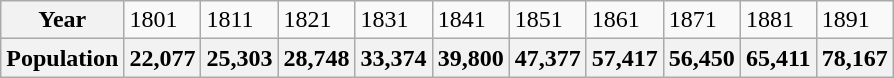<table class="wikitable">
<tr>
<th>Year</th>
<td>1801</td>
<td>1811</td>
<td>1821</td>
<td>1831</td>
<td>1841</td>
<td>1851</td>
<td>1861</td>
<td>1871</td>
<td>1881</td>
<td>1891</td>
</tr>
<tr>
<th>Population</th>
<th>22,077</th>
<th>25,303</th>
<th>28,748</th>
<th>33,374</th>
<th>39,800</th>
<th>47,377</th>
<th>57,417</th>
<th>56,450</th>
<th>65,411</th>
<th>78,167</th>
</tr>
</table>
